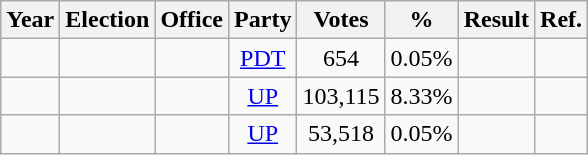<table class="wikitable" style="text-align:center">
<tr>
<th>Year</th>
<th>Election</th>
<th>Office</th>
<th>Party</th>
<th>Votes</th>
<th>%</th>
<th>Result</th>
<th>Ref.</th>
</tr>
<tr>
<td></td>
<td></td>
<td></td>
<td><a href='#'>PDT</a></td>
<td>654</td>
<td>0.05%</td>
<td></td>
<td></td>
</tr>
<tr>
<td></td>
<td></td>
<td></td>
<td><a href='#'>UP</a></td>
<td>103,115</td>
<td>8.33%</td>
<td></td>
<td></td>
</tr>
<tr>
<td></td>
<td></td>
<td></td>
<td><a href='#'>UP</a></td>
<td>53,518</td>
<td>0.05%</td>
<td></td>
<td></td>
</tr>
</table>
